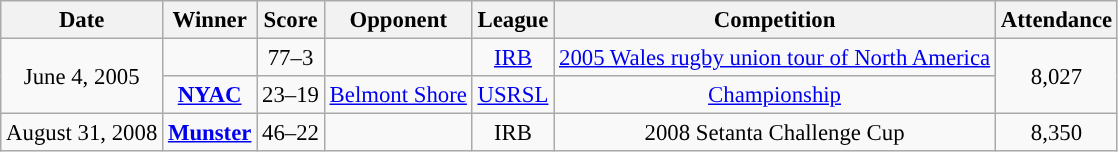<table class="wikitable" style="font-size: 95%;text-align: center;">
<tr>
<th>Date</th>
<th>Winner</th>
<th>Score</th>
<th>Opponent</th>
<th>League</th>
<th>Competition</th>
<th>Attendance</th>
</tr>
<tr>
<td rowspan=2>June 4, 2005</td>
<td><strong></strong></td>
<td>77–3</td>
<td></td>
<td><a href='#'>IRB</a></td>
<td><a href='#'>2005 Wales rugby union tour of North America</a></td>
<td rowspan=2>8,027</td>
</tr>
<tr>
<td><strong><a href='#'>NYAC</a></strong> </td>
<td>23–19</td>
<td> <a href='#'>Belmont Shore</a></td>
<td><a href='#'>USRSL</a></td>
<td><a href='#'>Championship</a></td>
</tr>
<tr>
<td>August 31, 2008</td>
<td><strong><a href='#'>Munster</a> </strong></td>
<td>46–22</td>
<td></td>
<td>IRB</td>
<td>2008 Setanta Challenge Cup</td>
<td>8,350</td>
</tr>
</table>
